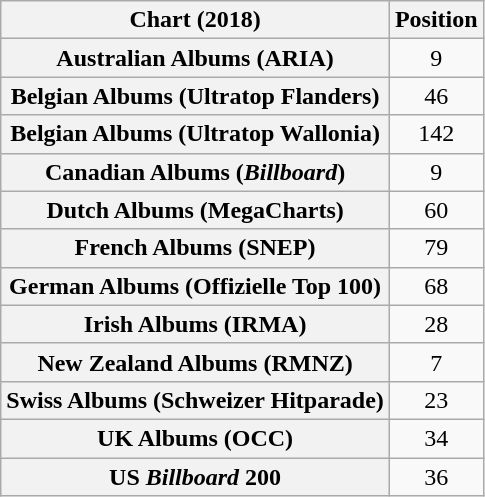<table class="wikitable sortable plainrowheaders" style="text-align:center">
<tr>
<th scope="col">Chart (2018)</th>
<th scope="col">Position</th>
</tr>
<tr>
<th scope="row">Australian Albums (ARIA)</th>
<td>9</td>
</tr>
<tr>
<th scope="row">Belgian Albums (Ultratop Flanders)</th>
<td>46</td>
</tr>
<tr>
<th scope="row">Belgian Albums (Ultratop Wallonia)</th>
<td>142</td>
</tr>
<tr>
<th scope="row">Canadian Albums (<em>Billboard</em>)</th>
<td>9</td>
</tr>
<tr>
<th scope="row">Dutch Albums (MegaCharts)</th>
<td>60</td>
</tr>
<tr>
<th scope="row">French Albums (SNEP)</th>
<td>79</td>
</tr>
<tr>
<th scope="row">German Albums (Offizielle Top 100)</th>
<td>68</td>
</tr>
<tr>
<th scope="row">Irish Albums (IRMA)</th>
<td>28</td>
</tr>
<tr>
<th scope="row">New Zealand Albums (RMNZ)</th>
<td>7</td>
</tr>
<tr>
<th scope="row">Swiss Albums (Schweizer Hitparade)</th>
<td>23</td>
</tr>
<tr>
<th scope="row">UK Albums (OCC)</th>
<td>34</td>
</tr>
<tr>
<th scope="row">US <em>Billboard</em> 200</th>
<td>36</td>
</tr>
</table>
